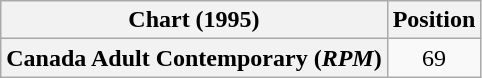<table class="wikitable plainrowheaders" style="text-align:center">
<tr>
<th>Chart (1995)</th>
<th>Position</th>
</tr>
<tr>
<th scope="row">Canada Adult Contemporary (<em>RPM</em>)</th>
<td>69</td>
</tr>
</table>
